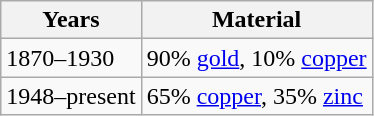<table class="wikitable">
<tr>
<th>Years</th>
<th>Material</th>
</tr>
<tr>
<td>1870–1930</td>
<td>90% <a href='#'>gold</a>, 10% <a href='#'>copper</a></td>
</tr>
<tr>
<td>1948–present</td>
<td>65% <a href='#'>copper</a>, 35% <a href='#'>zinc</a></td>
</tr>
</table>
